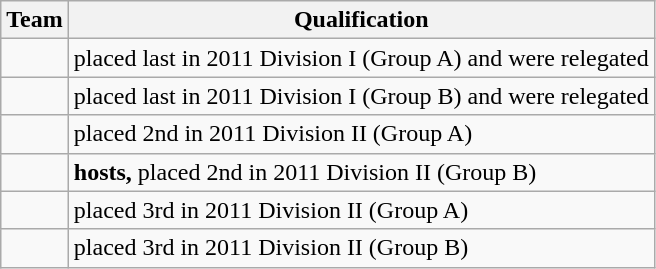<table class="wikitable">
<tr>
<th>Team</th>
<th>Qualification</th>
</tr>
<tr>
<td></td>
<td>placed last in 2011 Division I (Group A) and were relegated</td>
</tr>
<tr>
<td></td>
<td>placed last in 2011 Division I (Group B) and were relegated</td>
</tr>
<tr>
<td></td>
<td>placed 2nd in 2011 Division II (Group A)</td>
</tr>
<tr>
<td></td>
<td><strong>hosts,</strong> placed 2nd in 2011 Division II (Group B)</td>
</tr>
<tr>
<td></td>
<td>placed 3rd in 2011 Division II (Group A)</td>
</tr>
<tr>
<td></td>
<td>placed 3rd in 2011 Division II (Group B)</td>
</tr>
</table>
